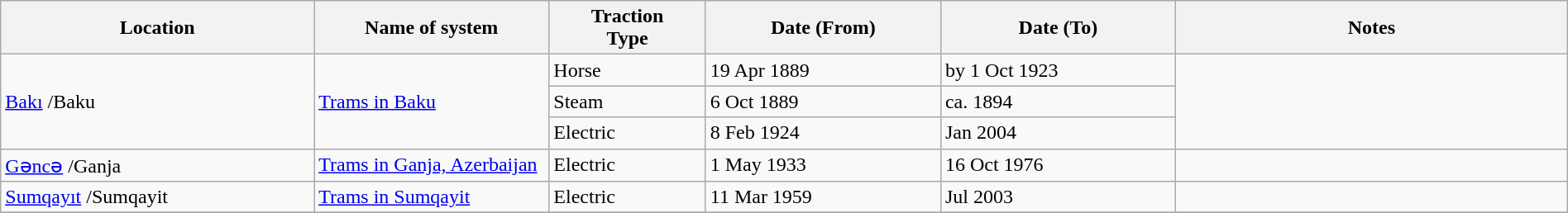<table class="wikitable" width=100%>
<tr>
<th width=20%>Location</th>
<th width=15%>Name of system</th>
<th width=10%>Traction<br>Type</th>
<th width=15%>Date (From)</th>
<th width=15%>Date (To)</th>
<th width=25%>Notes</th>
</tr>
<tr>
<td rowspan="3"><a href='#'>Bakı</a> /Baku</td>
<td rowspan="3"><a href='#'>Trams in Baku</a></td>
<td>Horse</td>
<td>19 Apr 1889</td>
<td>by 1 Oct 1923</td>
<td rowspan="3"></td>
</tr>
<tr>
<td>Steam</td>
<td>6 Oct 1889</td>
<td>ca. 1894</td>
</tr>
<tr>
<td>Electric</td>
<td>8 Feb 1924</td>
<td>Jan 2004</td>
</tr>
<tr>
<td><a href='#'>Gəncə</a> /Ganja</td>
<td><a href='#'>Trams in Ganja, Azerbaijan</a></td>
<td>Electric</td>
<td>1 May 1933</td>
<td>16 Oct 1976</td>
<td></td>
</tr>
<tr>
<td><a href='#'>Sumqayıt</a> /Sumqayit</td>
<td><a href='#'>Trams in Sumqayit</a></td>
<td>Electric</td>
<td>11 Mar 1959</td>
<td>Jul 2003</td>
<td></td>
</tr>
<tr>
</tr>
</table>
